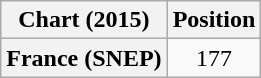<table class="wikitable plainrowheaders" style="text-align:center">
<tr>
<th scope="col">Chart (2015)</th>
<th scope="col">Position</th>
</tr>
<tr>
<th scope="row">France (SNEP)</th>
<td>177</td>
</tr>
</table>
